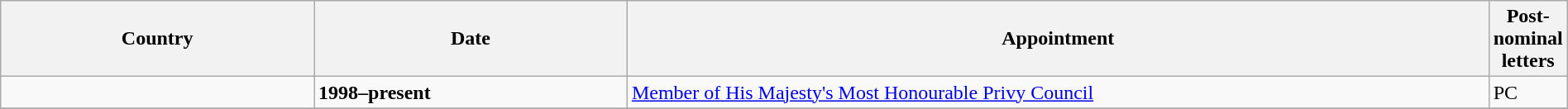<table class="wikitable" style="width:100%;">
<tr>
<th style="width:20%;">Country</th>
<th style="width:20%;">Date</th>
<th style="width:55%;">Appointment</th>
<th style="width:5%;">Post-nominal letters</th>
</tr>
<tr>
<td></td>
<td><strong>1998–present</strong></td>
<td><a href='#'>Member of His Majesty's Most Honourable Privy Council</a></td>
<td>PC</td>
</tr>
<tr>
</tr>
</table>
